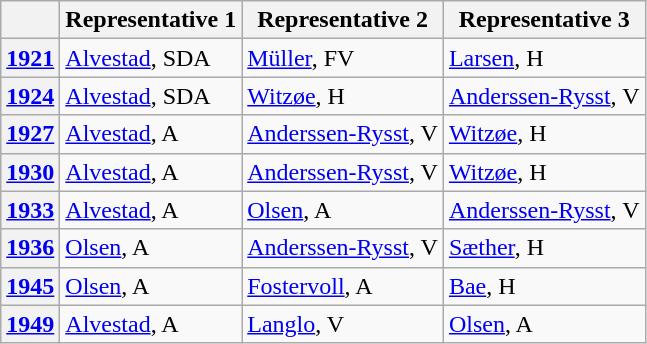<table class=wikitable>
<tr>
<th></th>
<th>Representative 1</th>
<th>Representative 2</th>
<th>Representative 3</th>
</tr>
<tr>
<th><a href='#'>1921</a></th>
<td><a href='#'>Alvestad</a>, SDA</td>
<td><a href='#'>Müller</a>, FV</td>
<td><a href='#'>Larsen</a>, H</td>
</tr>
<tr>
<th><a href='#'>1924</a></th>
<td><a href='#'>Alvestad</a>, SDA</td>
<td><a href='#'>Witzøe</a>, H</td>
<td><a href='#'>Anderssen-Rysst</a>, V</td>
</tr>
<tr>
<th><a href='#'>1927</a></th>
<td><a href='#'>Alvestad</a>, A</td>
<td><a href='#'>Anderssen-Rysst</a>, V</td>
<td><a href='#'>Witzøe</a>, H</td>
</tr>
<tr>
<th><a href='#'>1930</a></th>
<td><a href='#'>Alvestad</a>, A</td>
<td><a href='#'>Anderssen-Rysst</a>, V</td>
<td><a href='#'>Witzøe</a>, H</td>
</tr>
<tr>
<th><a href='#'>1933</a></th>
<td><a href='#'>Alvestad</a>, A</td>
<td><a href='#'>Olsen</a>, A</td>
<td><a href='#'>Anderssen-Rysst</a>, V</td>
</tr>
<tr>
<th><a href='#'>1936</a></th>
<td><a href='#'>Olsen</a>, A</td>
<td><a href='#'>Anderssen-Rysst</a>, V</td>
<td><a href='#'>Sæther</a>, H</td>
</tr>
<tr>
<th><a href='#'>1945</a></th>
<td><a href='#'>Olsen</a>, A</td>
<td><a href='#'>Fostervoll</a>, A</td>
<td><a href='#'>Bae</a>, H</td>
</tr>
<tr>
<th><a href='#'>1949</a></th>
<td><a href='#'>Alvestad</a>, A</td>
<td><a href='#'>Langlo</a>, V</td>
<td><a href='#'>Olsen</a>, A</td>
</tr>
</table>
